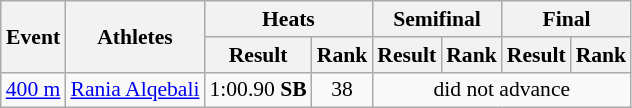<table class="wikitable" border="1" style="font-size:90%">
<tr>
<th rowspan="2">Event</th>
<th rowspan="2">Athletes</th>
<th colspan="2">Heats</th>
<th colspan="2">Semifinal</th>
<th colspan="2">Final</th>
</tr>
<tr>
<th>Result</th>
<th>Rank</th>
<th>Result</th>
<th>Rank</th>
<th>Result</th>
<th>Rank</th>
</tr>
<tr>
<td><a href='#'>400 m</a></td>
<td><a href='#'>Rania Alqebali</a></td>
<td align=center>1:00.90 <strong>SB</strong></td>
<td align=center>38</td>
<td align=center colspan=4>did not advance</td>
</tr>
</table>
